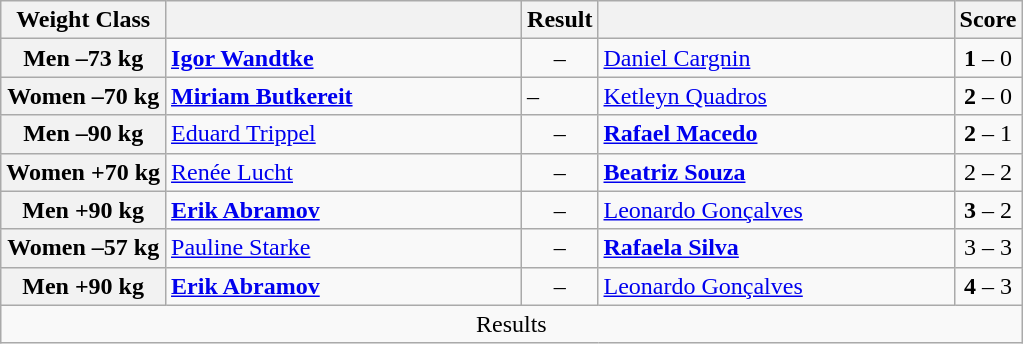<table class="wikitable">
<tr>
<th>Weight Class</th>
<th style="width: 230px;"></th>
<th>Result</th>
<th style="width: 230px;"></th>
<th>Score</th>
</tr>
<tr>
<th>Men –73 kg</th>
<td><strong><a href='#'>Igor Wandtke</a></strong></td>
<td align=center><strong></strong> – </td>
<td><a href='#'>Daniel Cargnin</a></td>
<td align=center><strong>1</strong> – 0</td>
</tr>
<tr>
<th>Women –70 kg</th>
<td><strong><a href='#'>Miriam Butkereit</a></strong></td>
<td><strong></strong> – </td>
<td><a href='#'>Ketleyn Quadros</a></td>
<td align=center><strong>2</strong> – 0</td>
</tr>
<tr>
<th>Men –90 kg</th>
<td><a href='#'>Eduard Trippel</a></td>
<td align=center> – <strong></strong></td>
<td><strong><a href='#'>Rafael Macedo</a></strong></td>
<td align=center><strong>2</strong> – 1</td>
</tr>
<tr>
<th>Women +70 kg</th>
<td><a href='#'>Renée Lucht</a></td>
<td align=center> – <strong></strong></td>
<td><strong><a href='#'>Beatriz Souza</a></strong></td>
<td align=center>2 – 2</td>
</tr>
<tr>
<th>Men +90 kg</th>
<td><strong><a href='#'>Erik Abramov</a></strong></td>
<td align=center><strong></strong> – </td>
<td><a href='#'>Leonardo Gonçalves</a></td>
<td align=center><strong>3</strong> – 2</td>
</tr>
<tr>
<th>Women –57 kg</th>
<td><a href='#'>Pauline Starke</a></td>
<td align=center> – <strong></strong></td>
<td><strong><a href='#'>Rafaela Silva</a></strong></td>
<td align=center>3 – 3</td>
</tr>
<tr>
<th>Men +90 kg</th>
<td><strong><a href='#'>Erik Abramov</a></strong></td>
<td align=center><strong></strong> – </td>
<td><a href='#'>Leonardo Gonçalves</a></td>
<td align=center><strong>4</strong> – 3</td>
</tr>
<tr>
<td align=center colspan=5>Results</td>
</tr>
</table>
